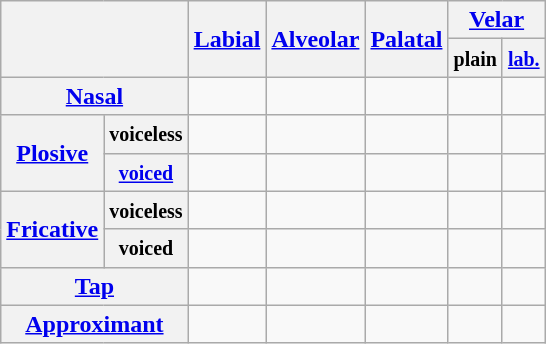<table class="wikitable" style="text-align:center;">
<tr>
<th rowspan="2" colspan="2"></th>
<th rowspan="2"><a href='#'>Labial</a></th>
<th rowspan="2"><a href='#'>Alveolar</a></th>
<th rowspan="2"><a href='#'>Palatal</a></th>
<th colspan="2"><a href='#'>Velar</a></th>
</tr>
<tr>
<th><small>plain</small></th>
<th><small><a href='#'>lab.</a></small></th>
</tr>
<tr>
<th colspan="2"><a href='#'>Nasal</a></th>
<td></td>
<td></td>
<td></td>
<td></td>
<td></td>
</tr>
<tr>
<th rowspan="2"><a href='#'>Plosive</a></th>
<th><small>voiceless</small></th>
<td></td>
<td></td>
<td></td>
<td></td>
<td></td>
</tr>
<tr>
<th><small><a href='#'>voiced</a></small></th>
<td></td>
<td></td>
<td></td>
<td></td>
<td></td>
</tr>
<tr>
<th rowspan="2"><a href='#'>Fricative</a></th>
<th><small>voiceless</small></th>
<td></td>
<td></td>
<td></td>
<td></td>
<td></td>
</tr>
<tr>
<th><small>voiced</small></th>
<td></td>
<td></td>
<td></td>
<td></td>
<td></td>
</tr>
<tr>
<th colspan="2"><a href='#'>Tap</a></th>
<td></td>
<td></td>
<td></td>
<td></td>
<td></td>
</tr>
<tr>
<th colspan="2"><a href='#'>Approximant</a></th>
<td></td>
<td></td>
<td></td>
<td></td>
<td></td>
</tr>
</table>
